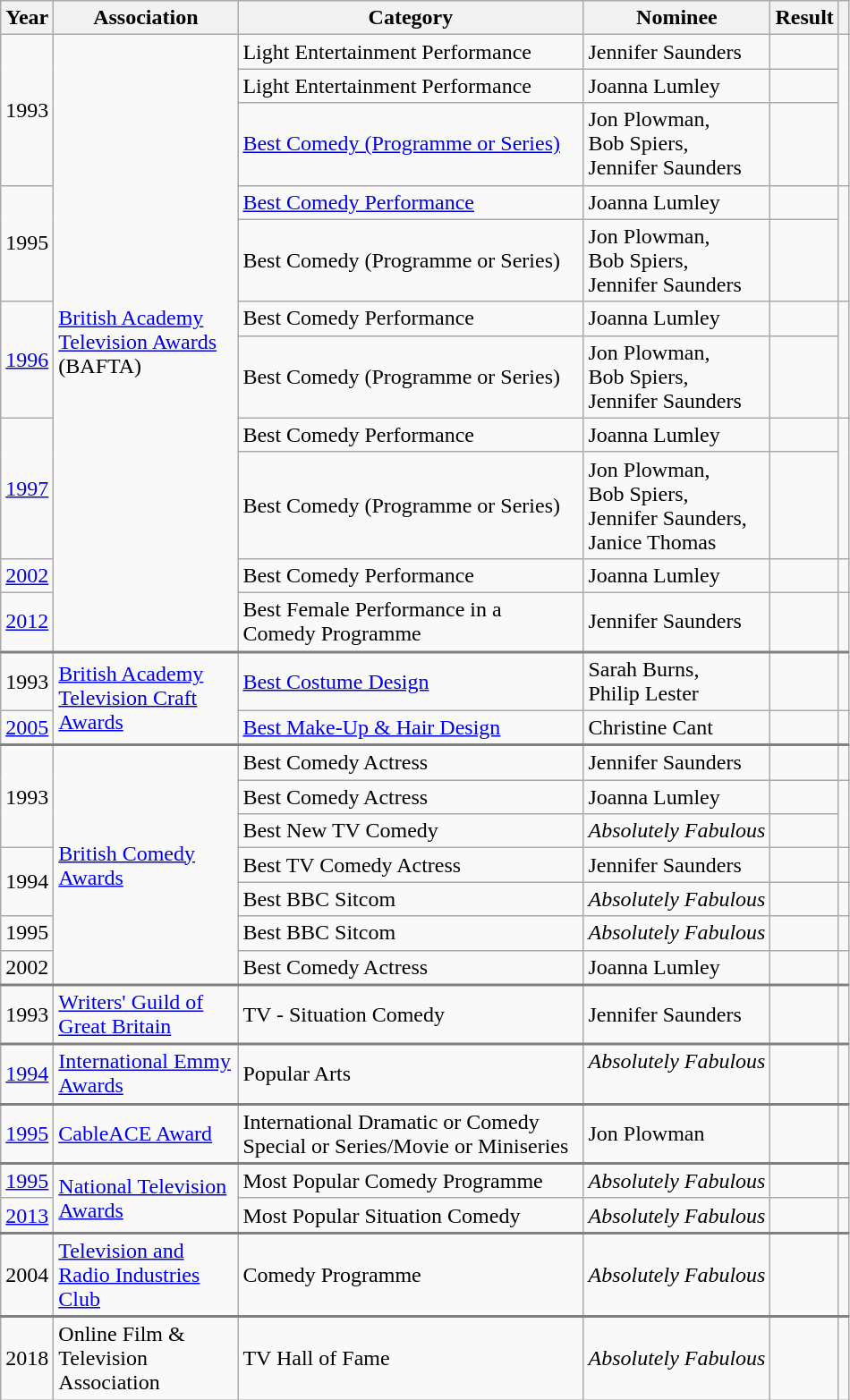<table class="wikitable">
<tr>
<th>Year</th>
<th width="130">Association</th>
<th width="250">Category</th>
<th>Nominee</th>
<th>Result</th>
<th></th>
</tr>
<tr>
<td rowspan="3">1993</td>
<td rowspan="11"><a href='#'>British Academy Television Awards</a><br>(BAFTA)</td>
<td>Light Entertainment Performance</td>
<td>Jennifer Saunders<br></td>
<td></td>
<td rowspan="3" align="center"></td>
</tr>
<tr>
<td>Light Entertainment Performance</td>
<td>Joanna Lumley<br></td>
<td></td>
</tr>
<tr>
<td><a href='#'>Best Comedy (Programme or Series)</a></td>
<td>Jon Plowman,<br>Bob Spiers,<br>Jennifer Saunders<br></td>
<td></td>
</tr>
<tr>
<td rowspan="2">1995</td>
<td><a href='#'>Best Comedy Performance</a></td>
<td>Joanna Lumley<br></td>
<td></td>
<td rowspan="2" align="center"></td>
</tr>
<tr>
<td>Best Comedy (Programme or Series)</td>
<td>Jon Plowman,<br>Bob Spiers,<br>Jennifer Saunders<br></td>
<td></td>
</tr>
<tr>
<td rowspan="2"><a href='#'>1996</a></td>
<td>Best Comedy Performance</td>
<td>Joanna Lumley<br></td>
<td></td>
<td rowspan="2" align="center"></td>
</tr>
<tr>
<td>Best Comedy (Programme or Series)</td>
<td>Jon Plowman,<br>Bob Spiers,<br>Jennifer Saunders<br></td>
<td></td>
</tr>
<tr>
<td rowspan="2"><a href='#'>1997</a></td>
<td>Best Comedy Performance</td>
<td>Joanna Lumley<br></td>
<td></td>
<td rowspan="2" align="center"></td>
</tr>
<tr>
<td>Best Comedy (Programme or Series)</td>
<td>Jon Plowman,<br>Bob Spiers,<br>Jennifer Saunders,<br>Janice Thomas<br></td>
<td></td>
</tr>
<tr>
<td><a href='#'>2002</a></td>
<td>Best Comedy Performance</td>
<td>Joanna Lumley<br></td>
<td></td>
<td align="center"></td>
</tr>
<tr>
<td><a href='#'>2012</a></td>
<td>Best Female Performance in a Comedy Programme</td>
<td>Jennifer Saunders<br></td>
<td></td>
<td align="center"></td>
</tr>
<tr style="border-top:2px solid gray;">
<td>1993</td>
<td rowspan="2"><a href='#'>British Academy Television Craft Awards</a></td>
<td><a href='#'>Best Costume Design</a></td>
<td>Sarah Burns,<br>Philip Lester<br></td>
<td></td>
<td align="center"></td>
</tr>
<tr>
<td><a href='#'>2005</a></td>
<td><a href='#'>Best Make-Up & Hair Design</a></td>
<td>Christine Cant<br></td>
<td></td>
<td align="center"></td>
</tr>
<tr style="border-top:2px solid gray;">
<td rowspan="3">1993</td>
<td rowspan="7"><a href='#'>British Comedy Awards</a></td>
<td>Best Comedy Actress</td>
<td>Jennifer Saunders<br></td>
<td></td>
<td></td>
</tr>
<tr>
<td>Best Comedy Actress</td>
<td>Joanna Lumley<br></td>
<td></td>
<td align="center" rowspan="2"></td>
</tr>
<tr>
<td>Best New TV Comedy</td>
<td><em>Absolutely Fabulous</em><br></td>
<td></td>
</tr>
<tr>
<td rowspan="2">1994</td>
<td>Best TV Comedy Actress</td>
<td>Jennifer Saunders<br></td>
<td></td>
<td></td>
</tr>
<tr>
<td>Best BBC Sitcom</td>
<td><em>Absolutely Fabulous</em><br></td>
<td></td>
<td></td>
</tr>
<tr>
<td>1995</td>
<td>Best BBC Sitcom</td>
<td><em>Absolutely Fabulous</em><br></td>
<td></td>
<td></td>
</tr>
<tr>
<td>2002</td>
<td>Best Comedy Actress</td>
<td>Joanna Lumley<br></td>
<td></td>
<td></td>
</tr>
<tr style="border-top:2px solid gray;">
<td>1993</td>
<td><a href='#'>Writers' Guild of Great Britain</a></td>
<td>TV - Situation Comedy</td>
<td>Jennifer Saunders<br></td>
<td></td>
<td align="center"></td>
</tr>
<tr style="border-top:2px solid gray;">
<td><a href='#'>1994</a></td>
<td><a href='#'>International Emmy Awards</a></td>
<td>Popular Arts</td>
<td><em>Absolutely Fabulous</em><br><br></td>
<td></td>
<td align="center"></td>
</tr>
<tr style="border-top:2px solid gray;">
<td><a href='#'>1995</a></td>
<td><a href='#'>CableACE Award</a></td>
<td>International Dramatic or Comedy Special or Series/Movie or Miniseries</td>
<td>Jon Plowman</td>
<td></td>
<td></td>
</tr>
<tr style="border-top:2px solid gray;">
<td><a href='#'>1995</a></td>
<td rowspan="2"><a href='#'>National Television Awards</a></td>
<td>Most Popular Comedy Programme</td>
<td><em>Absolutely Fabulous</em><br></td>
<td></td>
<td></td>
</tr>
<tr>
<td><a href='#'>2013</a></td>
<td>Most Popular Situation Comedy</td>
<td><em>Absolutely Fabulous</em><br></td>
<td></td>
<td></td>
</tr>
<tr style="border-top:2px solid gray;">
<td>2004</td>
<td><a href='#'>Television and Radio Industries Club</a></td>
<td>Comedy Programme</td>
<td><em>Absolutely Fabulous</em><br></td>
<td></td>
<td align="center"></td>
</tr>
<tr style="border-top:2px solid gray;">
<td>2018</td>
<td>Online Film & Television Association</td>
<td>TV Hall of Fame</td>
<td><em>Absolutely Fabulous</em></td>
<td></td>
<td align="center"></td>
</tr>
</table>
